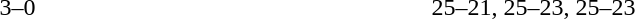<table>
<tr>
<th width=200></th>
<th width=80></th>
<th width=200></th>
<th width=220></th>
</tr>
<tr>
<td align=right><strong></strong></td>
<td>3–0</td>
<td></td>
<td>25–21, 25–23, 25–23</td>
</tr>
</table>
